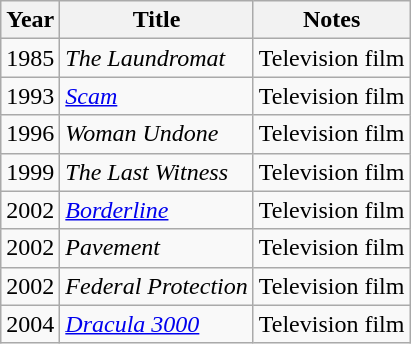<table class="wikitable sortable">
<tr>
<th>Year</th>
<th>Title</th>
<th class="unsortable">Notes</th>
</tr>
<tr>
<td>1985</td>
<td><em>The Laundromat</em></td>
<td>Television film</td>
</tr>
<tr>
<td>1993</td>
<td><em><a href='#'>Scam</a></em></td>
<td>Television film</td>
</tr>
<tr>
<td>1996</td>
<td><em>Woman Undone</em></td>
<td>Television film</td>
</tr>
<tr>
<td>1999</td>
<td><em>The Last Witness</em></td>
<td>Television film</td>
</tr>
<tr>
<td>2002</td>
<td><em><a href='#'>Borderline</a></em></td>
<td>Television film</td>
</tr>
<tr>
<td>2002</td>
<td><em>Pavement</em></td>
<td>Television film</td>
</tr>
<tr>
<td>2002</td>
<td><em>Federal Protection</em></td>
<td>Television film</td>
</tr>
<tr>
<td>2004</td>
<td><em><a href='#'>Dracula 3000</a></em></td>
<td>Television film</td>
</tr>
</table>
